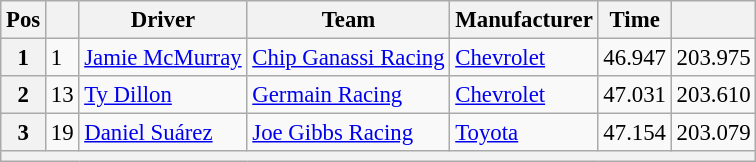<table class="wikitable" style="font-size:95%">
<tr>
<th>Pos</th>
<th></th>
<th>Driver</th>
<th>Team</th>
<th>Manufacturer</th>
<th>Time</th>
<th></th>
</tr>
<tr>
<th>1</th>
<td>1</td>
<td><a href='#'>Jamie McMurray</a></td>
<td><a href='#'>Chip Ganassi Racing</a></td>
<td><a href='#'>Chevrolet</a></td>
<td>46.947</td>
<td>203.975</td>
</tr>
<tr>
<th>2</th>
<td>13</td>
<td><a href='#'>Ty Dillon</a></td>
<td><a href='#'>Germain Racing</a></td>
<td><a href='#'>Chevrolet</a></td>
<td>47.031</td>
<td>203.610</td>
</tr>
<tr>
<th>3</th>
<td>19</td>
<td><a href='#'>Daniel Suárez</a></td>
<td><a href='#'>Joe Gibbs Racing</a></td>
<td><a href='#'>Toyota</a></td>
<td>47.154</td>
<td>203.079</td>
</tr>
<tr>
<th colspan="7"></th>
</tr>
</table>
